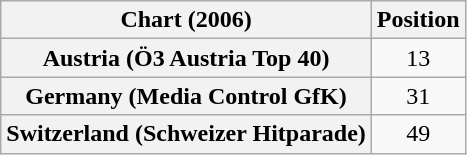<table class="wikitable sortable plainrowheaders" style="text-align:center">
<tr>
<th scope="col">Chart (2006)</th>
<th scope="col">Position</th>
</tr>
<tr>
<th scope="row">Austria (Ö3 Austria Top 40)</th>
<td>13</td>
</tr>
<tr>
<th scope="row">Germany (Media Control GfK)</th>
<td>31</td>
</tr>
<tr>
<th scope="row">Switzerland (Schweizer Hitparade)</th>
<td>49</td>
</tr>
</table>
